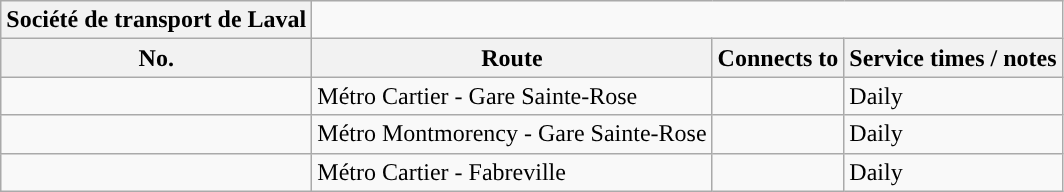<table class="wikitable">
<tr>
<th style="background: #">Société de transport de Laval</th>
</tr>
<tr>
<th>No.</th>
<th>Route</th>
<th>Connects to</th>
<th>Service times / notes</th>
</tr>
<tr>
<td></td>
<td>Métro Cartier - Gare Sainte-Rose</td>
<td></td>
<td>Daily</td>
</tr>
<tr>
<td></td>
<td>Métro Montmorency - Gare Sainte-Rose</td>
<td></td>
<td>Daily</td>
</tr>
<tr>
<td></td>
<td>Métro Cartier - Fabreville</td>
<td></td>
<td>Daily</td>
</tr>
</table>
